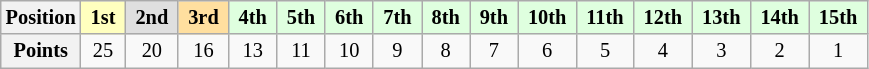<table class="wikitable" style="font-size:85%; text-align:center">
<tr>
<th>Position</th>
<td style="background:#ffffbf;"> <strong>1st</strong> </td>
<td style="background:#dfdfdf;"> <strong>2nd</strong> </td>
<td style="background:#ffdf9f;"> <strong>3rd</strong> </td>
<td style="background:#dfffdf;"> <strong>4th</strong> </td>
<td style="background:#dfffdf;"> <strong>5th</strong> </td>
<td style="background:#dfffdf;"> <strong>6th</strong> </td>
<td style="background:#dfffdf;"> <strong>7th</strong> </td>
<td style="background:#dfffdf;"> <strong>8th</strong> </td>
<td style="background:#dfffdf;"> <strong>9th</strong> </td>
<td style="background:#dfffdf;"> <strong>10th</strong> </td>
<td style="background:#dfffdf;"> <strong>11th</strong> </td>
<td style="background:#dfffdf;"> <strong>12th</strong> </td>
<td style="background:#dfffdf;"> <strong>13th</strong> </td>
<td style="background:#dfffdf;"> <strong>14th</strong> </td>
<td style="background:#dfffdf;"> <strong>15th</strong> </td>
</tr>
<tr>
<th>Points</th>
<td>25</td>
<td>20</td>
<td>16</td>
<td>13</td>
<td>11</td>
<td>10</td>
<td>9</td>
<td>8</td>
<td>7</td>
<td>6</td>
<td>5</td>
<td>4</td>
<td>3</td>
<td>2</td>
<td>1</td>
</tr>
</table>
